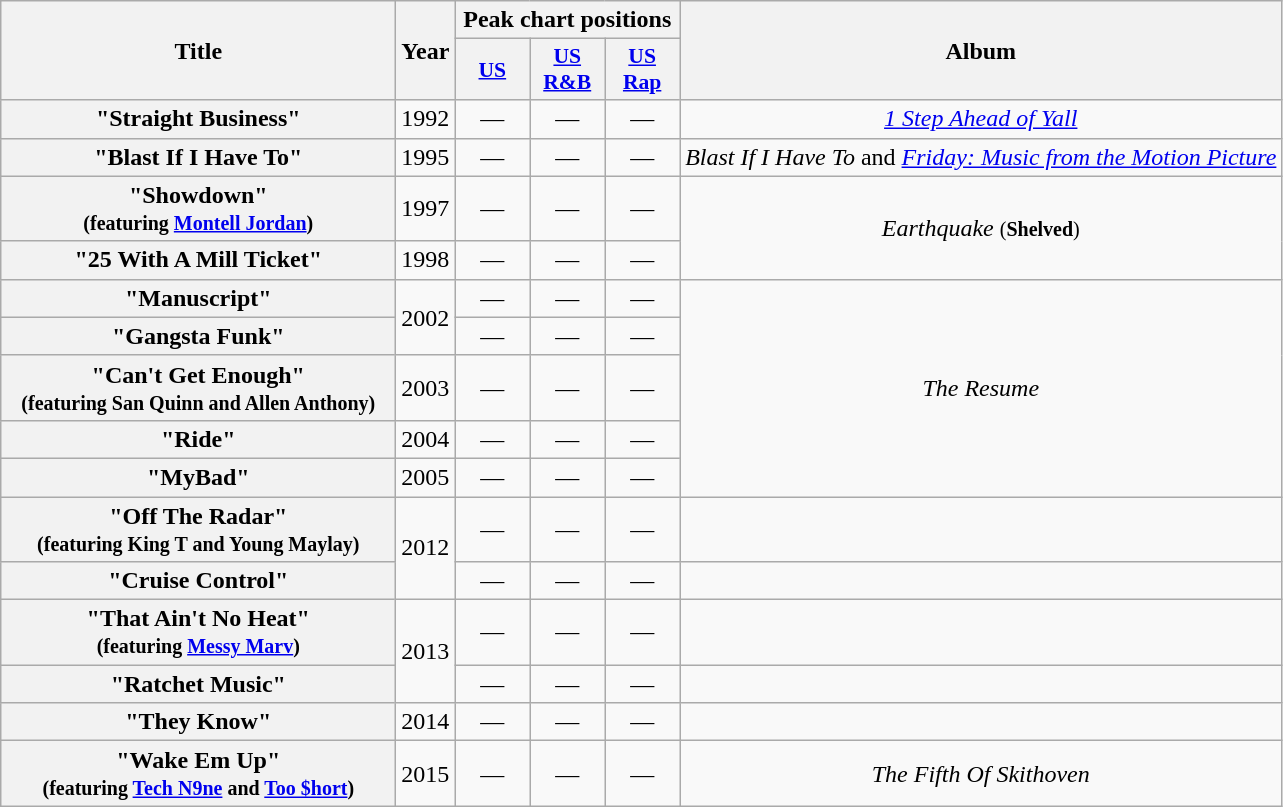<table class="wikitable plainrowheaders" style="text-align:center;">
<tr>
<th scope="col" rowspan="2" style="width:16em;">Title</th>
<th scope="col" rowspan="2">Year</th>
<th scope="col" colspan="3">Peak chart positions</th>
<th scope="col" rowspan="2">Album</th>
</tr>
<tr>
<th style="width:3em; font-size:90%"><a href='#'>US</a></th>
<th style="width:3em; font-size:90%"><a href='#'>US<br>R&B</a></th>
<th style="width:3em; font-size:90%"><a href='#'>US<br>Rap</a></th>
</tr>
<tr>
<th scope="row">"Straight Business"</th>
<td>1992</td>
<td>—</td>
<td>—</td>
<td>—</td>
<td><em><a href='#'>1 Step Ahead of Yall</a></em></td>
</tr>
<tr>
<th scope="row">"Blast If I Have To"</th>
<td>1995</td>
<td>—</td>
<td>—</td>
<td>—</td>
<td><em>Blast If I Have To</em> and <em><a href='#'>Friday: Music from the Motion Picture</a></em></td>
</tr>
<tr>
<th scope="row">"Showdown"<br><small>(featuring <a href='#'>Montell Jordan</a>)</small></th>
<td>1997</td>
<td>—</td>
<td>—</td>
<td>—</td>
<td rowspan="2"><em>Earthquake</em> <small>(<strong>Shelved</strong>)</small></td>
</tr>
<tr>
<th scope="row">"25 With A Mill Ticket"</th>
<td>1998</td>
<td>—</td>
<td>—</td>
<td>—</td>
</tr>
<tr>
<th scope="row">"Manuscript"</th>
<td rowspan="2">2002</td>
<td>—</td>
<td>—</td>
<td>—</td>
<td rowspan="5"><em>The Resume</em></td>
</tr>
<tr>
<th scope="row">"Gangsta Funk"</th>
<td>—</td>
<td>—</td>
<td>—</td>
</tr>
<tr>
<th scope="row">"Can't Get Enough"<br><small>(featuring San Quinn and Allen Anthony)</small></th>
<td>2003</td>
<td>—</td>
<td>—</td>
<td>—</td>
</tr>
<tr>
<th scope="row">"Ride"</th>
<td>2004</td>
<td>—</td>
<td>—</td>
<td>—</td>
</tr>
<tr>
<th scope="row">"MyBad"</th>
<td>2005</td>
<td>—</td>
<td>—</td>
<td>—</td>
</tr>
<tr>
<th scope="row">"Off The Radar"<br><small>(featuring King T and Young Maylay)</small></th>
<td rowspan="2">2012</td>
<td>—</td>
<td>—</td>
<td>—</td>
<td></td>
</tr>
<tr>
<th scope="row">"Cruise Control"</th>
<td>—</td>
<td>—</td>
<td>—</td>
<td></td>
</tr>
<tr>
<th scope="row">"That Ain't No Heat"<br><small>(featuring <a href='#'>Messy Marv</a>)</small></th>
<td rowspan="2">2013</td>
<td>—</td>
<td>—</td>
<td>—</td>
<td></td>
</tr>
<tr>
<th scope="row">"Ratchet Music"</th>
<td>—</td>
<td>—</td>
<td>—</td>
<td></td>
</tr>
<tr>
<th scope="row">"They Know"</th>
<td>2014</td>
<td>—</td>
<td>—</td>
<td>—</td>
<td></td>
</tr>
<tr>
<th scope="row">"Wake Em Up"<br><small>(featuring <a href='#'>Tech N9ne</a> and <a href='#'>Too $hort</a>)</small></th>
<td>2015</td>
<td>—</td>
<td>—</td>
<td>—</td>
<td><em>The Fifth Of Skithoven</em></td>
</tr>
</table>
